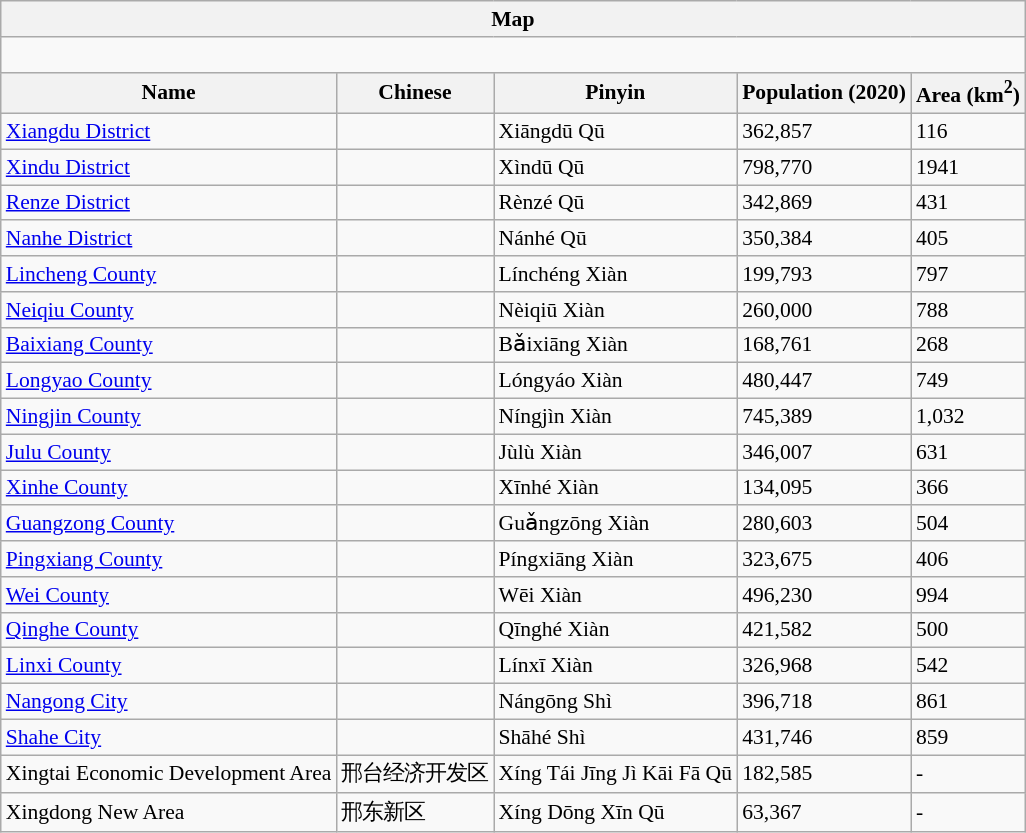<table class="wikitable sortable" style="font-size:90%;" align="center">
<tr>
<th colspan="5" align="center">Map</th>
</tr>
<tr>
<td colspan="5" align="center"><div><br> 



















</div></td>
</tr>
<tr>
<th>Name</th>
<th>Chinese</th>
<th>Pinyin</th>
<th>Population (2020)</th>
<th>Area (km<sup>2</sup>)</th>
</tr>
<tr>
<td><a href='#'>Xiangdu District</a></td>
<td></td>
<td>Xiāngdū Qū</td>
<td>362,857</td>
<td>116</td>
</tr>
<tr>
<td><a href='#'>Xindu District</a></td>
<td></td>
<td>Xìndū Qū</td>
<td>798,770</td>
<td>1941</td>
</tr>
<tr>
<td><a href='#'>Renze District</a></td>
<td></td>
<td>Rènzé Qū</td>
<td>342,869</td>
<td>431</td>
</tr>
<tr>
<td><a href='#'>Nanhe District</a></td>
<td></td>
<td>Nánhé Qū</td>
<td>350,384</td>
<td>405</td>
</tr>
<tr>
<td><a href='#'>Lincheng County</a></td>
<td></td>
<td>Línchéng Xiàn</td>
<td>199,793</td>
<td>797</td>
</tr>
<tr>
<td><a href='#'>Neiqiu County</a></td>
<td></td>
<td>Nèiqiū Xiàn</td>
<td>260,000</td>
<td>788</td>
</tr>
<tr>
<td><a href='#'>Baixiang County</a></td>
<td></td>
<td>Bǎixiāng Xiàn</td>
<td>168,761</td>
<td>268</td>
</tr>
<tr>
<td><a href='#'>Longyao County</a></td>
<td></td>
<td>Lóngyáo Xiàn</td>
<td>480,447</td>
<td>749</td>
</tr>
<tr>
<td><a href='#'>Ningjin County</a></td>
<td></td>
<td>Níngjìn Xiàn</td>
<td>745,389</td>
<td>1,032</td>
</tr>
<tr>
<td><a href='#'>Julu County</a></td>
<td></td>
<td>Jùlù Xiàn</td>
<td>346,007</td>
<td>631</td>
</tr>
<tr>
<td><a href='#'>Xinhe County</a></td>
<td></td>
<td>Xīnhé Xiàn</td>
<td>134,095</td>
<td>366</td>
</tr>
<tr>
<td><a href='#'>Guangzong County</a></td>
<td></td>
<td>Guǎngzōng Xiàn</td>
<td>280,603</td>
<td>504</td>
</tr>
<tr>
<td><a href='#'>Pingxiang County</a></td>
<td></td>
<td>Píngxiāng Xiàn</td>
<td>323,675</td>
<td>406</td>
</tr>
<tr>
<td><a href='#'>Wei County</a></td>
<td></td>
<td>Wēi Xiàn</td>
<td>496,230</td>
<td>994</td>
</tr>
<tr>
<td><a href='#'>Qinghe County</a></td>
<td></td>
<td>Qīnghé Xiàn</td>
<td>421,582</td>
<td>500</td>
</tr>
<tr>
<td><a href='#'>Linxi County</a></td>
<td></td>
<td>Línxī Xiàn</td>
<td>326,968</td>
<td>542</td>
</tr>
<tr>
<td><a href='#'>Nangong City</a></td>
<td></td>
<td>Nángōng Shì</td>
<td>396,718</td>
<td>861</td>
</tr>
<tr>
<td><a href='#'>Shahe City</a></td>
<td></td>
<td>Shāhé Shì</td>
<td>431,746</td>
<td>859</td>
</tr>
<tr>
<td>Xingtai Economic Development Area</td>
<td>邢台经济开发区</td>
<td>Xíng Tái Jīng Jì Kāi Fā Qū</td>
<td>182,585</td>
<td>-</td>
</tr>
<tr>
<td>Xingdong New Area</td>
<td>邢东新区</td>
<td>Xíng Dōng Xīn Qū</td>
<td>63,367</td>
<td>-</td>
</tr>
</table>
